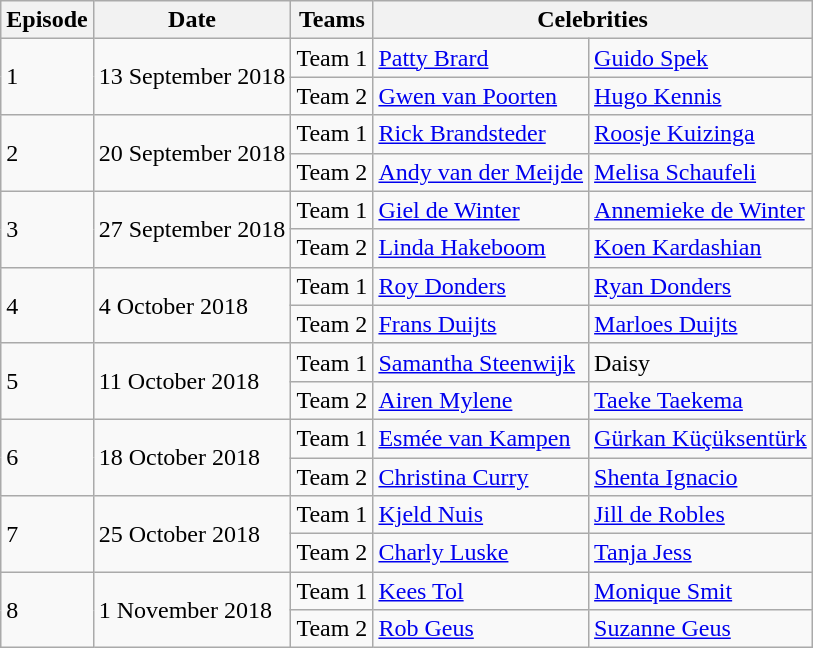<table class="wikitable">
<tr>
<th>Episode</th>
<th>Date</th>
<th>Teams</th>
<th colspan="2">Celebrities</th>
</tr>
<tr>
<td rowspan="2">1</td>
<td rowspan="2">13 September 2018</td>
<td>Team 1</td>
<td><a href='#'>Patty Brard</a></td>
<td><a href='#'>Guido Spek</a></td>
</tr>
<tr>
<td>Team 2</td>
<td><a href='#'>Gwen van Poorten</a></td>
<td><a href='#'>Hugo Kennis</a></td>
</tr>
<tr>
<td rowspan="2">2</td>
<td rowspan="2">20 September 2018</td>
<td>Team 1</td>
<td><a href='#'>Rick Brandsteder</a></td>
<td><a href='#'>Roosje Kuizinga</a></td>
</tr>
<tr>
<td>Team 2</td>
<td><a href='#'>Andy van der Meijde</a></td>
<td><a href='#'>Melisa Schaufeli</a></td>
</tr>
<tr>
<td rowspan="2">3</td>
<td rowspan="2">27 September 2018</td>
<td>Team 1</td>
<td><a href='#'>Giel de Winter</a></td>
<td><a href='#'>Annemieke de Winter</a></td>
</tr>
<tr>
<td>Team 2</td>
<td><a href='#'>Linda Hakeboom</a></td>
<td><a href='#'>Koen Kardashian</a></td>
</tr>
<tr>
<td rowspan="2">4</td>
<td rowspan="2">4 October 2018</td>
<td>Team 1</td>
<td><a href='#'>Roy Donders</a></td>
<td><a href='#'>Ryan Donders</a></td>
</tr>
<tr>
<td>Team 2</td>
<td><a href='#'>Frans Duijts</a></td>
<td><a href='#'>Marloes Duijts</a></td>
</tr>
<tr>
<td rowspan="2">5</td>
<td rowspan="2">11 October 2018</td>
<td>Team 1</td>
<td><a href='#'>Samantha Steenwijk</a></td>
<td>Daisy</td>
</tr>
<tr>
<td>Team 2</td>
<td><a href='#'>Airen Mylene</a></td>
<td><a href='#'>Taeke Taekema</a></td>
</tr>
<tr>
<td rowspan="2">6</td>
<td rowspan="2">18 October 2018</td>
<td>Team 1</td>
<td><a href='#'>Esmée van Kampen</a></td>
<td><a href='#'>Gürkan Küçüksentürk</a></td>
</tr>
<tr>
<td>Team 2</td>
<td><a href='#'>Christina Curry</a></td>
<td><a href='#'>Shenta Ignacio</a></td>
</tr>
<tr>
<td rowspan="2">7</td>
<td rowspan="2">25 October 2018</td>
<td>Team 1</td>
<td><a href='#'>Kjeld Nuis</a></td>
<td><a href='#'>Jill de Robles</a></td>
</tr>
<tr>
<td>Team 2</td>
<td><a href='#'>Charly Luske</a></td>
<td><a href='#'>Tanja Jess</a></td>
</tr>
<tr>
<td rowspan="2">8</td>
<td rowspan="2">1 November 2018</td>
<td>Team 1</td>
<td><a href='#'>Kees Tol</a></td>
<td><a href='#'>Monique Smit</a></td>
</tr>
<tr>
<td>Team 2</td>
<td><a href='#'>Rob Geus</a></td>
<td><a href='#'>Suzanne Geus</a></td>
</tr>
</table>
